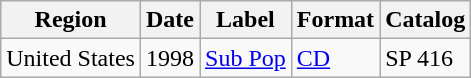<table class="wikitable">
<tr>
<th>Region</th>
<th>Date</th>
<th>Label</th>
<th>Format</th>
<th>Catalog</th>
</tr>
<tr>
<td>United States</td>
<td>1998</td>
<td><a href='#'>Sub Pop</a></td>
<td><a href='#'>CD</a></td>
<td>SP 416</td>
</tr>
</table>
